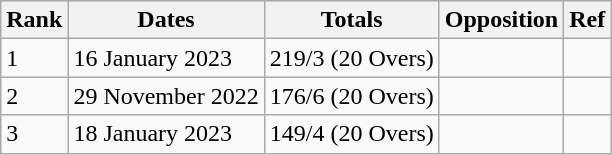<table class="wikitable">
<tr>
<th>Rank</th>
<th>Dates</th>
<th>Totals</th>
<th>Opposition</th>
<th>Ref</th>
</tr>
<tr>
<td>1</td>
<td>16 January 2023</td>
<td>219/3 (20 Overs)</td>
<td></td>
<td></td>
</tr>
<tr>
<td>2</td>
<td>29 November 2022</td>
<td>176/6 (20 Overs)</td>
<td></td>
<td></td>
</tr>
<tr>
<td>3</td>
<td>18 January 2023</td>
<td>149/4 (20 Overs)</td>
<td></td>
<td></td>
</tr>
</table>
